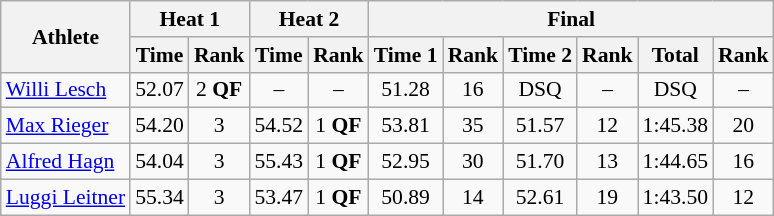<table class="wikitable" style="font-size:90%">
<tr>
<th rowspan="2">Athlete</th>
<th colspan="2">Heat 1</th>
<th colspan="2">Heat 2</th>
<th colspan="6">Final</th>
</tr>
<tr>
<th>Time</th>
<th>Rank</th>
<th>Time</th>
<th>Rank</th>
<th>Time 1</th>
<th>Rank</th>
<th>Time 2</th>
<th>Rank</th>
<th>Total</th>
<th>Rank</th>
</tr>
<tr>
<td><a href='#'>Willi Lesch</a></td>
<td align="center">52.07</td>
<td align="center">2 <strong>QF</strong></td>
<td align="center">–</td>
<td align="center">–</td>
<td align="center">51.28</td>
<td align="center">16</td>
<td align="center">DSQ</td>
<td align="center">–</td>
<td align="center">DSQ</td>
<td align="center">–</td>
</tr>
<tr>
<td><a href='#'>Max Rieger</a></td>
<td align="center">54.20</td>
<td align="center">3</td>
<td align="center">54.52</td>
<td align="center">1 <strong>QF</strong></td>
<td align="center">53.81</td>
<td align="center">35</td>
<td align="center">51.57</td>
<td align="center">12</td>
<td align="center">1:45.38</td>
<td align="center">20</td>
</tr>
<tr>
<td><a href='#'>Alfred Hagn</a></td>
<td align="center">54.04</td>
<td align="center">3</td>
<td align="center">55.43</td>
<td align="center">1 <strong>QF</strong></td>
<td align="center">52.95</td>
<td align="center">30</td>
<td align="center">51.70</td>
<td align="center">13</td>
<td align="center">1:44.65</td>
<td align="center">16</td>
</tr>
<tr>
<td><a href='#'>Luggi Leitner</a></td>
<td align="center">55.34</td>
<td align="center">3</td>
<td align="center">53.47</td>
<td align="center">1 <strong>QF</strong></td>
<td align="center">50.89</td>
<td align="center">14</td>
<td align="center">52.61</td>
<td align="center">19</td>
<td align="center">1:43.50</td>
<td align="center">12</td>
</tr>
</table>
